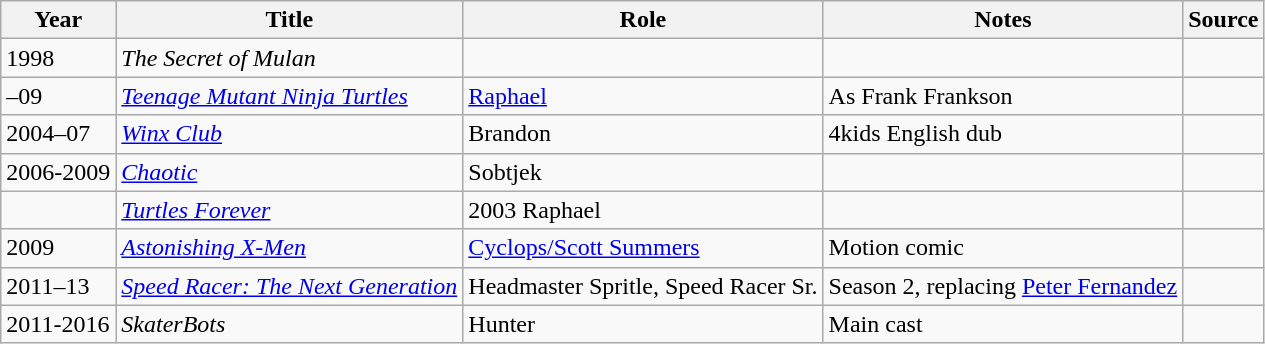<table class="wikitable">
<tr>
<th>Year</th>
<th>Title</th>
<th>Role</th>
<th>Notes</th>
<th>Source</th>
</tr>
<tr>
<td>1998</td>
<td><em>The Secret of Mulan</em></td>
<td></td>
<td></td>
<td></td>
</tr>
<tr>
<td>–09</td>
<td><em><a href='#'>Teenage Mutant Ninja Turtles</a></em></td>
<td><a href='#'>Raphael</a></td>
<td>As Frank Frankson</td>
<td></td>
</tr>
<tr>
<td>2004–07</td>
<td><em><a href='#'>Winx Club</a></em></td>
<td>Brandon</td>
<td>4kids English dub</td>
<td></td>
</tr>
<tr>
<td>2006-2009</td>
<td><em><a href='#'>Chaotic</a></em></td>
<td>Sobtjek</td>
<td></td>
<td></td>
</tr>
<tr>
<td></td>
<td><em><a href='#'>Turtles Forever</a></em></td>
<td>2003 Raphael</td>
<td></td>
<td></td>
</tr>
<tr>
<td>2009</td>
<td><em><a href='#'>Astonishing X-Men</a></em></td>
<td><a href='#'>Cyclops/Scott Summers</a></td>
<td>Motion comic</td>
<td></td>
</tr>
<tr>
<td>2011–13</td>
<td><em><a href='#'>Speed Racer: The Next Generation</a></em></td>
<td>Headmaster Spritle, Speed Racer Sr.</td>
<td>Season 2, replacing <a href='#'>Peter Fernandez</a></td>
<td></td>
</tr>
<tr>
<td>2011-2016</td>
<td><em>SkaterBots</em></td>
<td>Hunter</td>
<td>Main cast</td>
<td></td>
</tr>
</table>
